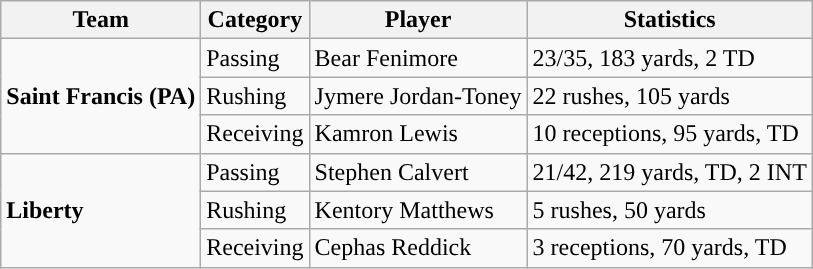<table class="wikitable" style="float: left;">
<tr>
<th>Team</th>
<th>Category</th>
<th>Player</th>
<th>Statistics</th>
</tr>
<tr>
<td rowspan=3><strong>Saint Francis (PA)</strong></td>
<td>Passing</td>
<td>Bear Fenimore</td>
<td>23/35, 183 yards, 2 TD</td>
</tr>
<tr>
<td>Rushing</td>
<td>Jymere Jordan-Toney</td>
<td>22 rushes, 105 yards</td>
</tr>
<tr>
<td>Receiving</td>
<td>Kamron Lewis</td>
<td>10 receptions, 95 yards, TD</td>
</tr>
<tr>
<td rowspan=3><strong>Liberty</strong></td>
<td>Passing</td>
<td>Stephen Calvert</td>
<td>21/42, 219 yards, TD, 2 INT</td>
</tr>
<tr>
<td>Rushing</td>
<td>Kentory Matthews</td>
<td>5 rushes, 50 yards</td>
</tr>
<tr>
<td>Receiving</td>
<td>Cephas Reddick</td>
<td>3 receptions, 70 yards, TD</td>
</tr>
</table>
